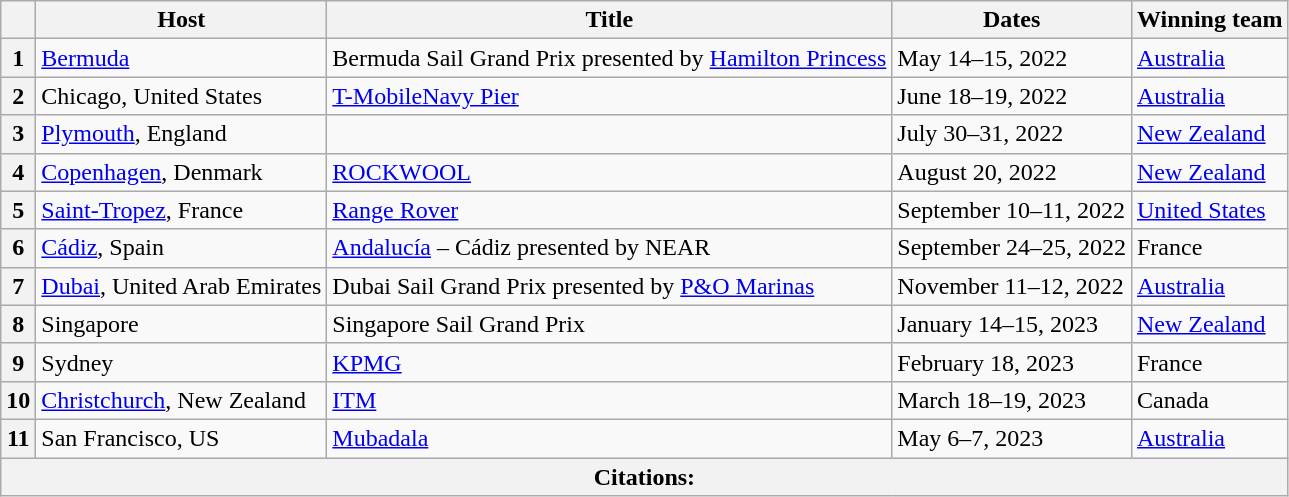<table class="wikitable">
<tr>
<th></th>
<th>Host</th>
<th>Title</th>
<th>Dates</th>
<th>Winning team</th>
</tr>
<tr>
<th>1</th>
<td> <a href='#'>Bermuda</a></td>
<td>Bermuda Sail Grand Prix presented by <a href='#'>Hamilton Princess</a></td>
<td>May 14–15, 2022</td>
<td> <a href='#'>Australia</a></td>
</tr>
<tr>
<th>2</th>
<td> Chicago, United States</td>
<td><a href='#'>T-Mobile</a><a href='#'>Navy Pier</a></td>
<td>June 18–19, 2022</td>
<td> <a href='#'>Australia</a></td>
</tr>
<tr>
<th>3</th>
<td> <a href='#'>Plymouth</a>, England</td>
<td></td>
<td>July 30–31, 2022</td>
<td> <a href='#'>New Zealand</a></td>
</tr>
<tr>
<th>4</th>
<td> <a href='#'>Copenhagen</a>, Denmark</td>
<td><a href='#'>ROCKWOOL</a></td>
<td>August 20, 2022</td>
<td> <a href='#'>New Zealand</a></td>
</tr>
<tr>
<th>5</th>
<td> <a href='#'>Saint-Tropez</a>, France</td>
<td><a href='#'>Range Rover</a></td>
<td>September 10–11, 2022</td>
<td> <a href='#'>United States</a></td>
</tr>
<tr>
<th>6</th>
<td> <a href='#'>Cádiz</a>, Spain</td>
<td><a href='#'>Andalucía</a> – Cádiz presented by NEAR</td>
<td>September 24–25, 2022</td>
<td> France</td>
</tr>
<tr>
<th>7</th>
<td> <a href='#'>Dubai</a>, United Arab Emirates</td>
<td>Dubai Sail Grand Prix presented by <a href='#'>P&O Marinas</a></td>
<td>November 11–12, 2022</td>
<td> <a href='#'>Australia</a></td>
</tr>
<tr>
<th>8</th>
<td> Singapore</td>
<td>Singapore Sail Grand Prix</td>
<td>January 14–15, 2023</td>
<td> <a href='#'>New Zealand</a></td>
</tr>
<tr>
<th>9</th>
<td> Sydney</td>
<td><a href='#'>KPMG</a></td>
<td>February 18, 2023</td>
<td> France</td>
</tr>
<tr>
<th>10</th>
<td> <a href='#'>Christchurch</a>, New Zealand</td>
<td><a href='#'>ITM</a></td>
<td>March 18–19, 2023</td>
<td> Canada</td>
</tr>
<tr>
<th>11</th>
<td> San Francisco, US</td>
<td><a href='#'>Mubadala</a></td>
<td>May 6–7, 2023</td>
<td> <a href='#'>Australia</a></td>
</tr>
<tr>
<th colspan="5">Citations:</th>
</tr>
</table>
